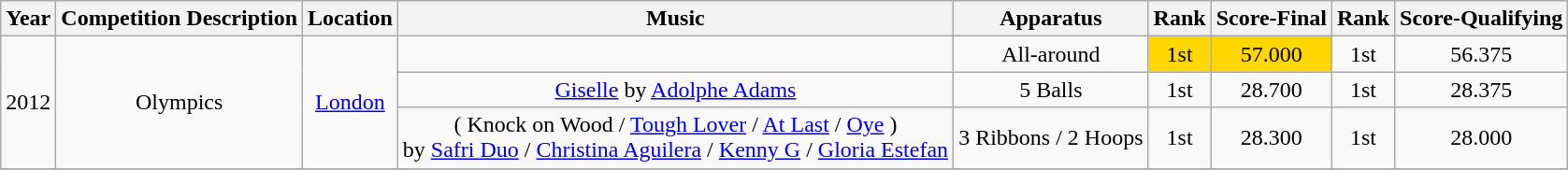<table class="wikitable" style="text-align:center">
<tr>
<th>Year</th>
<th>Competition Description</th>
<th>Location</th>
<th>Music </th>
<th>Apparatus</th>
<th>Rank</th>
<th>Score-Final</th>
<th>Rank</th>
<th>Score-Qualifying</th>
</tr>
<tr>
<td rowspan="3">2012</td>
<td rowspan="3">Olympics</td>
<td rowspan="3"><a href='#'>London</a></td>
<td></td>
<td>All-around</td>
<td bgcolor=gold>1st</td>
<td bgcolor=gold>57.000</td>
<td>1st</td>
<td>56.375</td>
</tr>
<tr>
<td><a href='#'>Giselle</a> by <a href='#'>Adolphe Adams</a></td>
<td>5 Balls</td>
<td>1st</td>
<td>28.700</td>
<td>1st</td>
<td>28.375</td>
</tr>
<tr>
<td>( Knock on Wood / <a href='#'>Tough Lover</a> / <a href='#'>At Last</a> / <a href='#'>Oye</a> ) <br> by <a href='#'>Safri Duo</a> / <a href='#'>Christina Aguilera</a> / <a href='#'>Kenny G</a> / <a href='#'>Gloria Estefan</a></td>
<td>3 Ribbons / 2 Hoops</td>
<td>1st</td>
<td>28.300</td>
<td>1st</td>
<td>28.000</td>
</tr>
<tr>
</tr>
</table>
